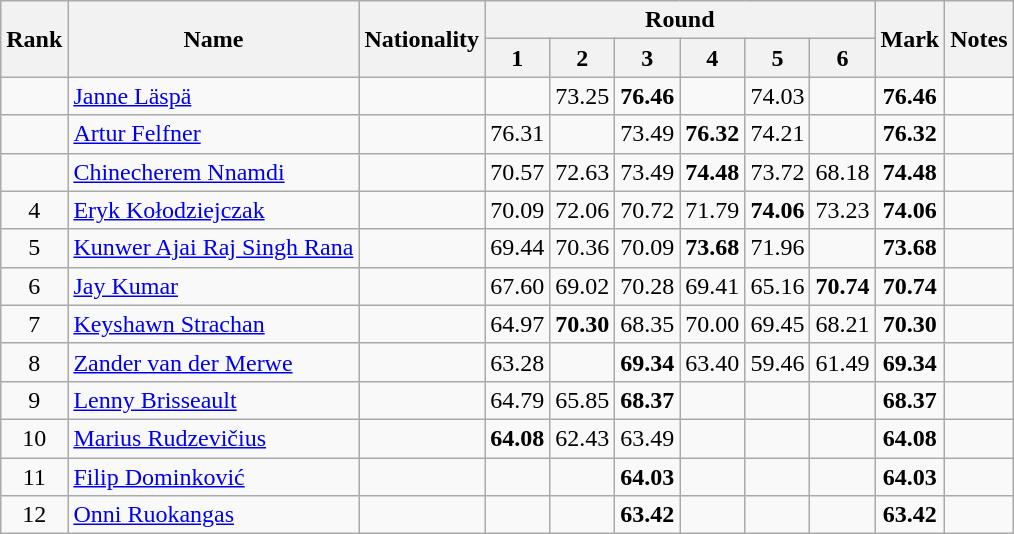<table class="wikitable sortable" style="text-align:center">
<tr>
<th rowspan=2>Rank</th>
<th rowspan=2>Name</th>
<th rowspan=2>Nationality</th>
<th colspan=6>Round</th>
<th rowspan=2>Mark</th>
<th rowspan=2>Notes</th>
</tr>
<tr>
<th>1</th>
<th>2</th>
<th>3</th>
<th>4</th>
<th>5</th>
<th>6</th>
</tr>
<tr>
<td></td>
<td align=left><a href='#'>Janne Läspä</a></td>
<td align=left></td>
<td></td>
<td>73.25</td>
<td><strong>76.46</strong></td>
<td></td>
<td>74.03</td>
<td></td>
<td><strong>76.46</strong></td>
<td></td>
</tr>
<tr>
<td></td>
<td align=left><a href='#'>Artur Felfner</a></td>
<td align=left></td>
<td>76.31</td>
<td></td>
<td>73.49</td>
<td><strong>76.32</strong></td>
<td>74.21</td>
<td></td>
<td><strong>76.32</strong></td>
<td></td>
</tr>
<tr>
<td></td>
<td align=left><a href='#'>Chinecherem Nnamdi</a></td>
<td align=left></td>
<td>70.57</td>
<td>72.63</td>
<td>73.49</td>
<td><strong>74.48</strong></td>
<td>73.72</td>
<td>68.18</td>
<td><strong>74.48</strong></td>
<td></td>
</tr>
<tr>
<td>4</td>
<td align=left><a href='#'>Eryk Kołodziejczak</a></td>
<td align=left></td>
<td>70.09</td>
<td>72.06</td>
<td>70.72</td>
<td>71.79</td>
<td><strong>74.06</strong></td>
<td>73.23</td>
<td><strong>74.06</strong></td>
<td></td>
</tr>
<tr>
<td>5</td>
<td align=left><a href='#'>Kunwer Ajai Raj Singh Rana</a></td>
<td align=left></td>
<td>69.44</td>
<td>70.36</td>
<td>70.09</td>
<td><strong>73.68</strong></td>
<td>71.96</td>
<td></td>
<td><strong>73.68</strong></td>
<td></td>
</tr>
<tr>
<td>6</td>
<td align=left><a href='#'>Jay Kumar</a></td>
<td align=left></td>
<td>67.60</td>
<td>69.02</td>
<td>70.28</td>
<td>69.41</td>
<td>65.16</td>
<td><strong>70.74</strong></td>
<td><strong>70.74</strong></td>
<td></td>
</tr>
<tr>
<td>7</td>
<td align=left><a href='#'>Keyshawn Strachan</a></td>
<td align=left></td>
<td>64.97</td>
<td><strong>70.30</strong></td>
<td>68.35</td>
<td>70.00</td>
<td>69.45</td>
<td>68.21</td>
<td><strong>70.30</strong></td>
<td></td>
</tr>
<tr>
<td>8</td>
<td align=left><a href='#'>Zander van der Merwe</a></td>
<td align=left></td>
<td>63.28</td>
<td></td>
<td><strong>69.34</strong></td>
<td>63.40</td>
<td>59.46</td>
<td>61.49</td>
<td><strong>69.34</strong></td>
<td></td>
</tr>
<tr>
<td>9</td>
<td align=left><a href='#'>Lenny Brisseault</a></td>
<td align=left></td>
<td>64.79</td>
<td>65.85</td>
<td><strong>68.37</strong></td>
<td></td>
<td></td>
<td></td>
<td><strong>68.37</strong></td>
<td></td>
</tr>
<tr>
<td>10</td>
<td align=left><a href='#'>Marius Rudzevičius</a></td>
<td align=left></td>
<td><strong>64.08</strong></td>
<td>62.43</td>
<td>63.49</td>
<td></td>
<td></td>
<td></td>
<td><strong>64.08</strong></td>
<td></td>
</tr>
<tr>
<td>11</td>
<td align=left><a href='#'>Filip Dominković</a></td>
<td align=left></td>
<td></td>
<td></td>
<td><strong>64.03</strong></td>
<td></td>
<td></td>
<td></td>
<td><strong>64.03</strong></td>
<td></td>
</tr>
<tr>
<td>12</td>
<td align=left><a href='#'>Onni Ruokangas</a></td>
<td align=left></td>
<td></td>
<td></td>
<td><strong>63.42</strong></td>
<td></td>
<td></td>
<td></td>
<td><strong>63.42</strong></td>
<td></td>
</tr>
</table>
